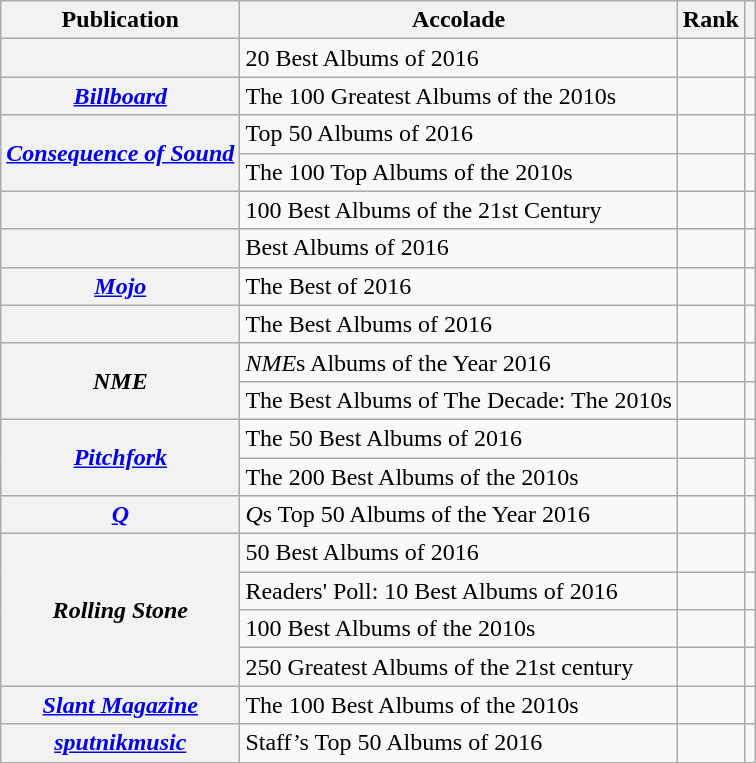<table class="sortable wikitable plainrowheaders">
<tr>
<th scope="col">Publication</th>
<th scope="col">Accolade</th>
<th scope="col">Rank</th>
<th scope="col" class="unsortable"></th>
</tr>
<tr>
<th scope="row"><em></em></th>
<td>20 Best Albums of 2016</td>
<td></td>
<td></td>
</tr>
<tr>
<th scope="row"><em><a href='#'>Billboard</a></em></th>
<td>The 100 Greatest Albums of the 2010s</td>
<td></td>
<td></td>
</tr>
<tr>
<th scope="row" rowspan="2"><em><a href='#'>Consequence of Sound</a></em></th>
<td>Top 50 Albums of 2016</td>
<td></td>
<td></td>
</tr>
<tr>
<td>The 100 Top Albums of the 2010s</td>
<td></td>
<td></td>
</tr>
<tr>
<th scope="row"><em></em></th>
<td>100 Best Albums of the 21st Century</td>
<td></td>
<td></td>
</tr>
<tr>
<th scope="row"><em></em></th>
<td>Best Albums of 2016</td>
<td></td>
<td></td>
</tr>
<tr>
<th scope="row"><em><a href='#'>Mojo</a></em></th>
<td>The Best of 2016</td>
<td></td>
<td></td>
</tr>
<tr>
<th scope="row"><em></em></th>
<td>The Best Albums of 2016</td>
<td></td>
<td></td>
</tr>
<tr>
<th scope="row" rowspan="2"><em>NME</em></th>
<td><em>NME</em>s Albums of the Year 2016</td>
<td></td>
<td></td>
</tr>
<tr>
<td>The Best Albums of The Decade: The 2010s</td>
<td></td>
<td></td>
</tr>
<tr>
<th scope="row" rowspan="2"><em><a href='#'>Pitchfork</a></em></th>
<td>The 50 Best Albums of 2016</td>
<td></td>
<td></td>
</tr>
<tr>
<td>The 200 Best Albums of the 2010s</td>
<td></td>
<td></td>
</tr>
<tr>
<th scope="row"><em><a href='#'>Q</a></em></th>
<td><em>Q</em>s Top 50 Albums of the Year 2016</td>
<td></td>
<td></td>
</tr>
<tr>
<th scope="row" rowspan="4"><em>Rolling Stone</em></th>
<td>50 Best Albums of 2016</td>
<td></td>
<td></td>
</tr>
<tr>
<td>Readers' Poll: 10 Best Albums of 2016</td>
<td></td>
<td></td>
</tr>
<tr>
<td>100 Best Albums of the 2010s</td>
<td></td>
<td></td>
</tr>
<tr>
<td>250 Greatest Albums of the 21st century</td>
<td></td>
<td></td>
</tr>
<tr>
<th scope="row"><em><a href='#'>Slant Magazine</a></em></th>
<td>The 100 Best Albums of the 2010s</td>
<td></td>
<td></td>
</tr>
<tr>
<th scope="row"><em><a href='#'>sputnikmusic</a></em></th>
<td>Staff’s Top 50 Albums of 2016</td>
<td></td>
<td></td>
</tr>
<tr>
</tr>
</table>
